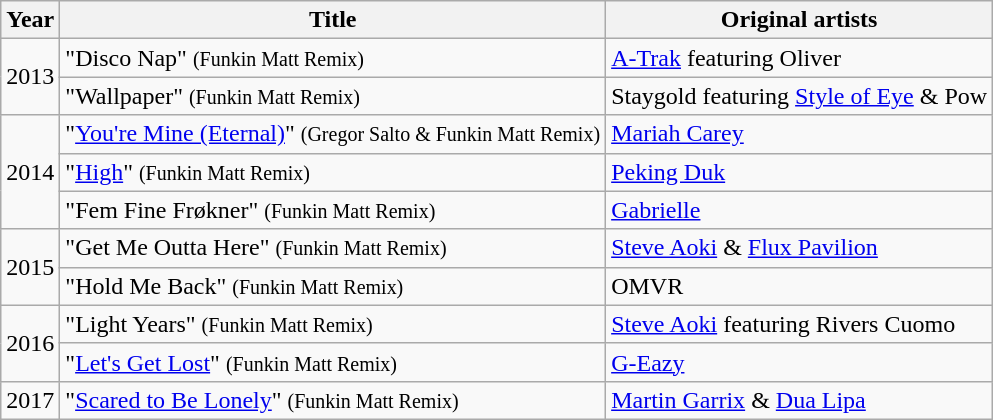<table class="wikitable">
<tr>
<th>Year</th>
<th>Title</th>
<th>Original artists</th>
</tr>
<tr>
<td rowspan="2">2013</td>
<td>"Disco Nap" <small>(Funkin Matt Remix)</small></td>
<td><a href='#'>A-Trak</a> featuring Oliver</td>
</tr>
<tr>
<td>"Wallpaper" <small>(Funkin Matt Remix)</small></td>
<td>Staygold featuring <a href='#'>Style of Eye</a> & Pow</td>
</tr>
<tr>
<td rowspan="3">2014</td>
<td>"<a href='#'>You're Mine (Eternal)</a>" <small>(Gregor Salto & Funkin Matt Remix)</small></td>
<td><a href='#'>Mariah Carey</a></td>
</tr>
<tr>
<td>"<a href='#'>High</a>" <small>(Funkin Matt Remix)</small></td>
<td><a href='#'>Peking Duk</a></td>
</tr>
<tr>
<td>"Fem Fine Frøkner" <small>(Funkin Matt Remix)</small></td>
<td><a href='#'>Gabrielle</a></td>
</tr>
<tr>
<td rowspan="2">2015</td>
<td>"Get Me Outta Here" <small>(Funkin Matt Remix)</small></td>
<td><a href='#'>Steve Aoki</a> & <a href='#'>Flux Pavilion</a></td>
</tr>
<tr>
<td>"Hold Me Back" <small>(Funkin Matt Remix)</small></td>
<td>OMVR</td>
</tr>
<tr>
<td rowspan="2">2016</td>
<td>"Light Years" <small>(Funkin Matt Remix)</small></td>
<td><a href='#'>Steve Aoki</a> featuring Rivers Cuomo</td>
</tr>
<tr>
<td>"<a href='#'>Let's Get Lost</a>" <small>(Funkin Matt Remix)</small></td>
<td><a href='#'>G-Eazy</a></td>
</tr>
<tr>
<td rowspan="1">2017</td>
<td>"<a href='#'>Scared to Be Lonely</a>" <small>(Funkin Matt Remix)</small></td>
<td><a href='#'>Martin Garrix</a> & <a href='#'>Dua Lipa</a></td>
</tr>
</table>
